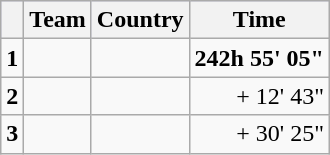<table class="wikitable">
<tr style="background:#ccccff;">
<th></th>
<th>Team</th>
<th>Country</th>
<th>Time</th>
</tr>
<tr>
<td><strong>1</strong></td>
<td><strong></strong></td>
<td><strong></strong></td>
<td align="right"><strong>242h 55' 05"</strong></td>
</tr>
<tr>
<td><strong>2</strong></td>
<td></td>
<td></td>
<td align="right">+ 12' 43"</td>
</tr>
<tr>
<td><strong>3</strong></td>
<td></td>
<td></td>
<td align="right">+ 30' 25"</td>
</tr>
</table>
